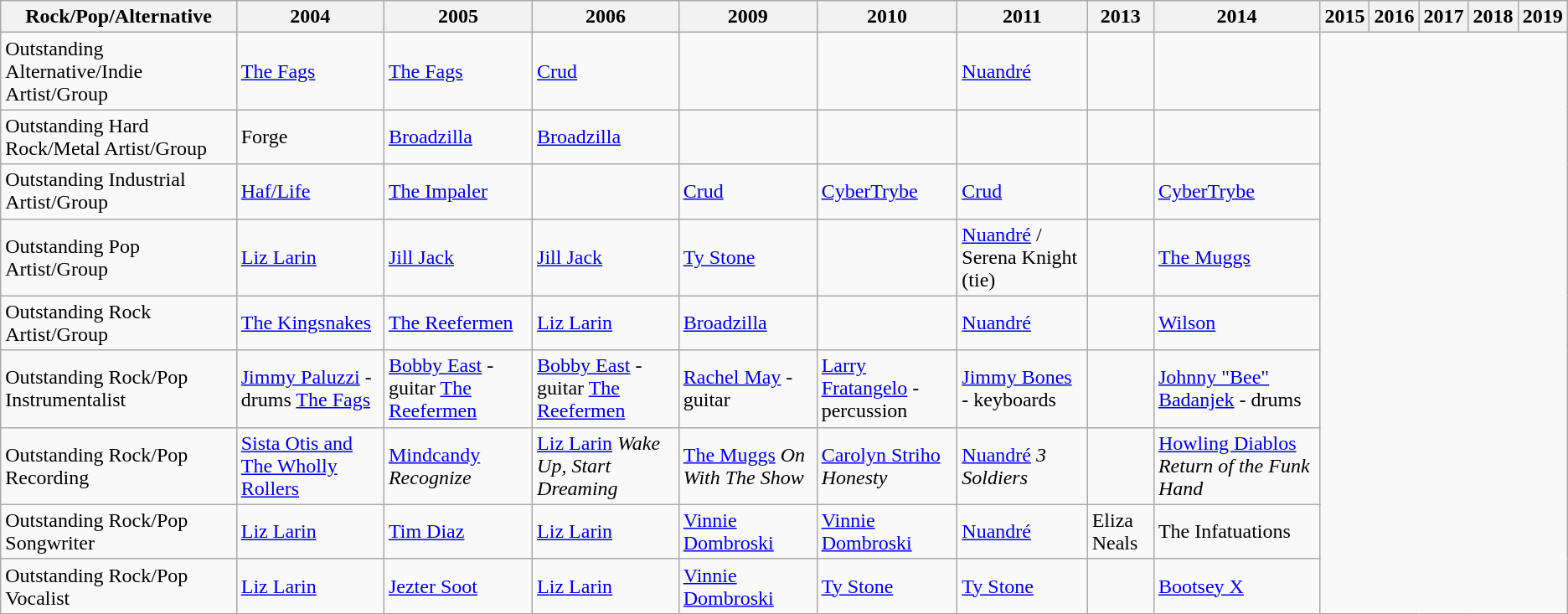<table class=wikitable>
<tr>
<th>Rock/Pop/Alternative</th>
<th>2004</th>
<th>2005</th>
<th>2006</th>
<th>2009</th>
<th>2010</th>
<th>2011</th>
<th>2013</th>
<th>2014</th>
<th>2015</th>
<th>2016</th>
<th>2017</th>
<th>2018</th>
<th>2019</th>
</tr>
<tr>
<td>Outstanding Alternative/Indie Artist/Group</td>
<td><a href='#'>The Fags</a></td>
<td><a href='#'>The Fags</a></td>
<td><a href='#'>Crud</a></td>
<td></td>
<td></td>
<td><a href='#'>Nuandré</a></td>
<td></td>
<td></td>
</tr>
<tr>
<td>Outstanding Hard Rock/Metal Artist/Group</td>
<td>Forge</td>
<td><a href='#'>Broadzilla</a></td>
<td><a href='#'>Broadzilla</a></td>
<td></td>
<td></td>
<td></td>
<td></td>
<td></td>
</tr>
<tr>
<td>Outstanding Industrial Artist/Group</td>
<td><a href='#'>Haf/Life</a></td>
<td><a href='#'>The Impaler</a></td>
<td></td>
<td><a href='#'>Crud</a></td>
<td><a href='#'>CyberTrybe</a></td>
<td><a href='#'>Crud</a></td>
<td></td>
<td><a href='#'>CyberTrybe</a></td>
</tr>
<tr>
<td>Outstanding Pop Artist/Group</td>
<td><a href='#'>Liz Larin</a></td>
<td><a href='#'>Jill Jack</a></td>
<td><a href='#'>Jill Jack</a></td>
<td><a href='#'>Ty Stone</a></td>
<td></td>
<td><a href='#'>Nuandré</a> / Serena Knight (tie)</td>
<td></td>
<td><a href='#'>The Muggs</a></td>
</tr>
<tr>
<td>Outstanding Rock Artist/Group</td>
<td><a href='#'>The Kingsnakes</a></td>
<td><a href='#'>The Reefermen</a></td>
<td><a href='#'>Liz Larin</a></td>
<td><a href='#'>Broadzilla</a></td>
<td></td>
<td><a href='#'>Nuandré</a></td>
<td></td>
<td><a href='#'>Wilson</a></td>
</tr>
<tr>
<td>Outstanding Rock/Pop Instrumentalist</td>
<td><a href='#'>Jimmy Paluzzi</a> - drums <a href='#'>The Fags</a></td>
<td><a href='#'>Bobby East</a> - guitar <a href='#'>The Reefermen</a></td>
<td><a href='#'>Bobby East</a> - guitar <a href='#'>The Reefermen</a></td>
<td><a href='#'>Rachel May</a> - guitar</td>
<td><a href='#'>Larry Fratangelo</a> - percussion</td>
<td><a href='#'>Jimmy Bones</a> - keyboards</td>
<td></td>
<td><a href='#'>Johnny "Bee" Badanjek</a> - drums</td>
</tr>
<tr>
<td>Outstanding Rock/Pop Recording</td>
<td><a href='#'>Sista Otis and The Wholly Rollers</a></td>
<td><a href='#'>Mindcandy</a> <em>Recognize</em></td>
<td><a href='#'>Liz Larin</a> <em>Wake Up, Start Dreaming</em></td>
<td><a href='#'>The Muggs</a> <em>On With The Show</em></td>
<td><a href='#'>Carolyn Striho</a> <em>Honesty</em></td>
<td><a href='#'>Nuandré</a> <em>3 Soldiers</em></td>
<td></td>
<td><a href='#'>Howling Diablos</a> <em>Return of the Funk Hand</em></td>
</tr>
<tr>
<td>Outstanding Rock/Pop Songwriter</td>
<td><a href='#'>Liz Larin</a></td>
<td><a href='#'>Tim Diaz</a></td>
<td><a href='#'>Liz Larin</a></td>
<td><a href='#'>Vinnie Dombroski</a></td>
<td><a href='#'>Vinnie Dombroski</a></td>
<td><a href='#'>Nuandré</a></td>
<td>Eliza Neals</td>
<td>The Infatuations</td>
</tr>
<tr>
<td>Outstanding Rock/Pop Vocalist</td>
<td><a href='#'>Liz Larin</a></td>
<td><a href='#'>Jezter Soot</a></td>
<td><a href='#'>Liz Larin</a></td>
<td><a href='#'>Vinnie Dombroski</a></td>
<td><a href='#'>Ty Stone</a></td>
<td><a href='#'>Ty Stone</a></td>
<td></td>
<td><a href='#'>Bootsey X</a></td>
</tr>
</table>
